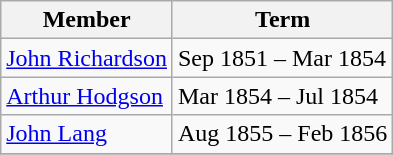<table class="wikitable">
<tr>
<th>Member</th>
<th>Term</th>
</tr>
<tr>
<td><a href='#'>John Richardson</a></td>
<td>Sep 1851 – Mar 1854</td>
</tr>
<tr>
<td><a href='#'>Arthur Hodgson</a></td>
<td>Mar 1854 – Jul 1854</td>
</tr>
<tr>
<td><a href='#'>John Lang</a></td>
<td>Aug 1855 – Feb 1856</td>
</tr>
<tr>
</tr>
</table>
